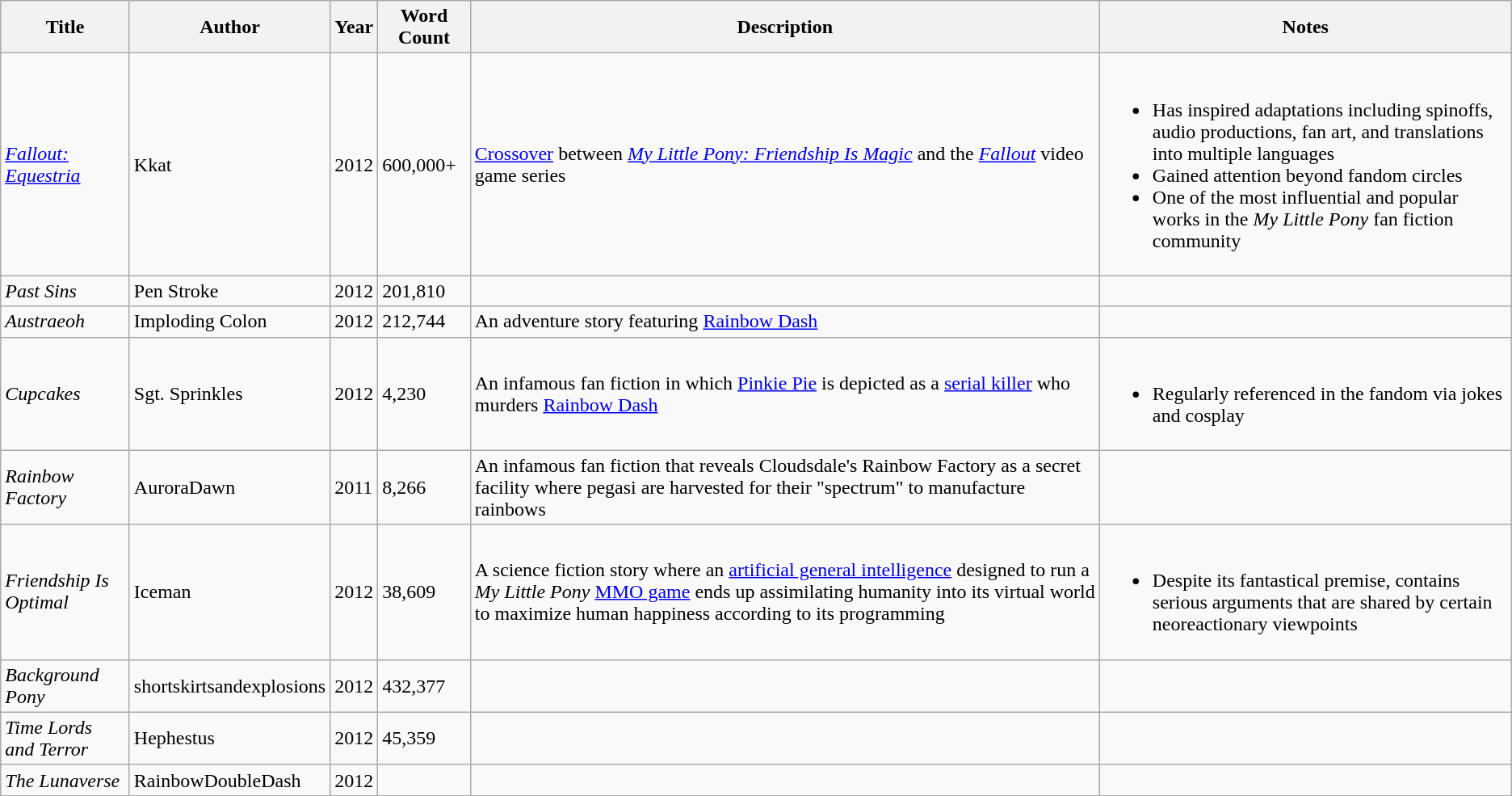<table class="wikitable sortable">
<tr>
<th>Title</th>
<th>Author</th>
<th>Year</th>
<th>Word Count</th>
<th>Description</th>
<th>Notes</th>
</tr>
<tr>
<td><em><a href='#'>Fallout: Equestria</a></em></td>
<td>Kkat</td>
<td>2012</td>
<td>600,000+</td>
<td><a href='#'>Crossover</a> between <em><a href='#'>My Little Pony: Friendship Is Magic</a></em> and the <em><a href='#'>Fallout</a></em> video game series</td>
<td><br><ul><li>Has inspired adaptations including spinoffs, audio productions, fan art, and translations into multiple languages</li><li>Gained attention beyond fandom circles</li><li>One of the most influential and popular works in the <em>My Little Pony</em> fan fiction community</li></ul></td>
</tr>
<tr>
<td><em>Past Sins</em></td>
<td>Pen Stroke</td>
<td>2012</td>
<td>201,810</td>
<td></td>
<td></td>
</tr>
<tr>
<td><em>Austraeoh</em></td>
<td>Imploding Colon</td>
<td>2012</td>
<td>212,744</td>
<td>An adventure story featuring <a href='#'>Rainbow Dash</a></td>
<td></td>
</tr>
<tr>
<td><em>Cupcakes</em></td>
<td>Sgt. Sprinkles</td>
<td>2012</td>
<td>4,230</td>
<td>An infamous fan fiction in which <a href='#'>Pinkie Pie</a> is depicted as a <a href='#'>serial killer</a> who murders <a href='#'>Rainbow Dash</a></td>
<td><br><ul><li>Regularly referenced in the fandom via jokes and cosplay</li></ul></td>
</tr>
<tr>
<td><em>Rainbow Factory</em></td>
<td>AuroraDawn</td>
<td>2011</td>
<td>8,266</td>
<td>An infamous fan fiction that reveals Cloudsdale's Rainbow Factory as a secret facility where pegasi are harvested for their "spectrum" to manufacture rainbows</td>
<td></td>
</tr>
<tr>
<td><em>Friendship Is Optimal</em></td>
<td>Iceman</td>
<td>2012</td>
<td>38,609</td>
<td>A science fiction story where an <a href='#'>artificial general intelligence</a> designed to run a <em>My Little Pony</em> <a href='#'>MMO game</a> ends up assimilating humanity into its virtual world to maximize human happiness according to its programming</td>
<td><br><ul><li>Despite its fantastical premise, contains serious arguments that are shared by certain neoreactionary viewpoints</li></ul></td>
</tr>
<tr>
<td><em>Background Pony</em></td>
<td>shortskirtsandexplosions</td>
<td>2012</td>
<td>432,377</td>
<td></td>
<td></td>
</tr>
<tr>
<td><em>Time Lords and Terror</em></td>
<td>Hephestus</td>
<td>2012</td>
<td>45,359</td>
<td></td>
<td></td>
</tr>
<tr>
<td><em>The Lunaverse</em></td>
<td>RainbowDoubleDash</td>
<td>2012</td>
<td></td>
<td></td>
<td></td>
</tr>
</table>
